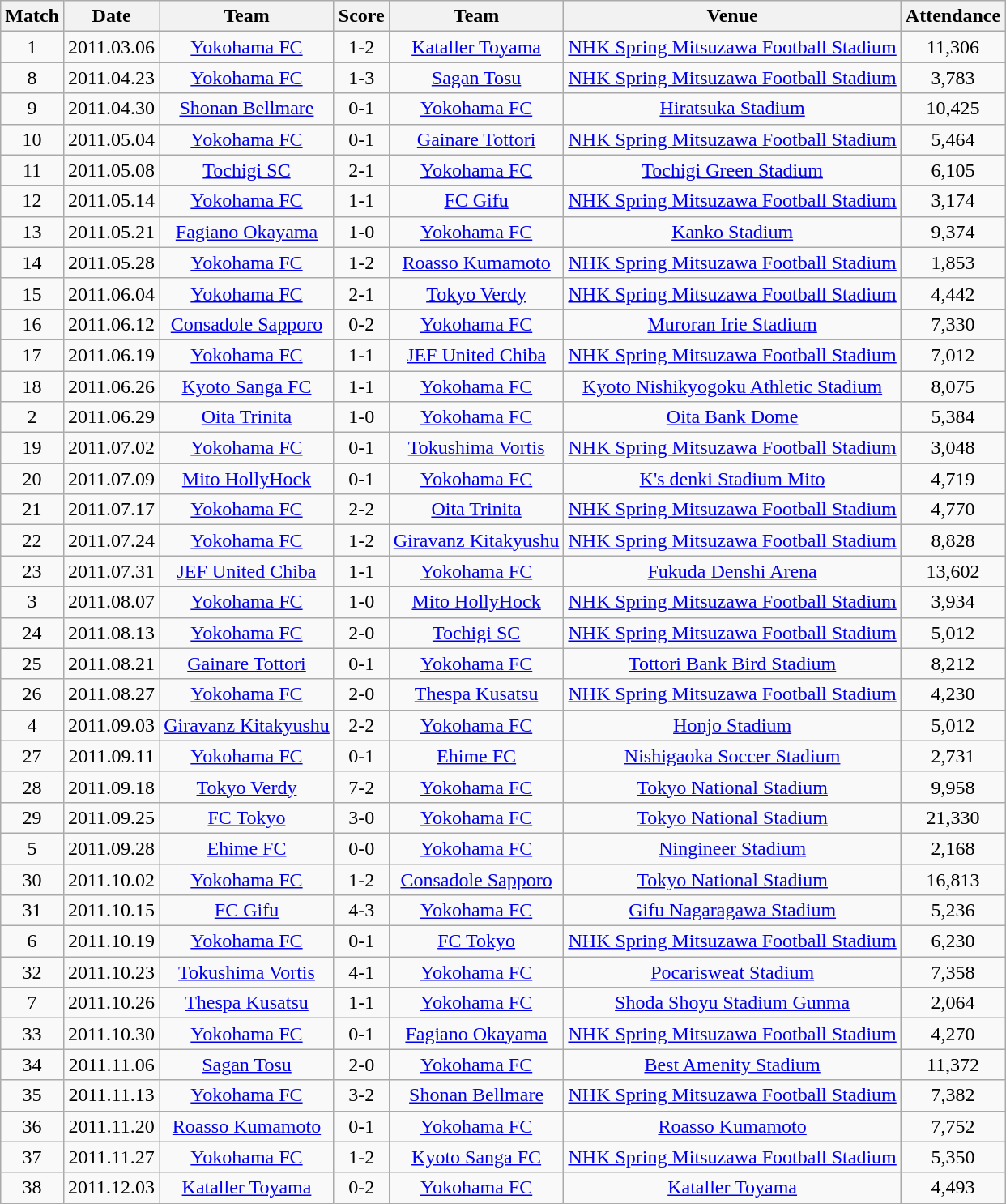<table class="wikitable" style="text-align:center;">
<tr>
<th>Match</th>
<th>Date</th>
<th>Team</th>
<th>Score</th>
<th>Team</th>
<th>Venue</th>
<th>Attendance</th>
</tr>
<tr>
<td>1</td>
<td>2011.03.06</td>
<td><a href='#'>Yokohama FC</a></td>
<td>1-2</td>
<td><a href='#'>Kataller Toyama</a></td>
<td><a href='#'>NHK Spring Mitsuzawa Football Stadium</a></td>
<td>11,306</td>
</tr>
<tr>
<td>8</td>
<td>2011.04.23</td>
<td><a href='#'>Yokohama FC</a></td>
<td>1-3</td>
<td><a href='#'>Sagan Tosu</a></td>
<td><a href='#'>NHK Spring Mitsuzawa Football Stadium</a></td>
<td>3,783</td>
</tr>
<tr>
<td>9</td>
<td>2011.04.30</td>
<td><a href='#'>Shonan Bellmare</a></td>
<td>0-1</td>
<td><a href='#'>Yokohama FC</a></td>
<td><a href='#'>Hiratsuka Stadium</a></td>
<td>10,425</td>
</tr>
<tr>
<td>10</td>
<td>2011.05.04</td>
<td><a href='#'>Yokohama FC</a></td>
<td>0-1</td>
<td><a href='#'>Gainare Tottori</a></td>
<td><a href='#'>NHK Spring Mitsuzawa Football Stadium</a></td>
<td>5,464</td>
</tr>
<tr>
<td>11</td>
<td>2011.05.08</td>
<td><a href='#'>Tochigi SC</a></td>
<td>2-1</td>
<td><a href='#'>Yokohama FC</a></td>
<td><a href='#'>Tochigi Green Stadium</a></td>
<td>6,105</td>
</tr>
<tr>
<td>12</td>
<td>2011.05.14</td>
<td><a href='#'>Yokohama FC</a></td>
<td>1-1</td>
<td><a href='#'>FC Gifu</a></td>
<td><a href='#'>NHK Spring Mitsuzawa Football Stadium</a></td>
<td>3,174</td>
</tr>
<tr>
<td>13</td>
<td>2011.05.21</td>
<td><a href='#'>Fagiano Okayama</a></td>
<td>1-0</td>
<td><a href='#'>Yokohama FC</a></td>
<td><a href='#'>Kanko Stadium</a></td>
<td>9,374</td>
</tr>
<tr>
<td>14</td>
<td>2011.05.28</td>
<td><a href='#'>Yokohama FC</a></td>
<td>1-2</td>
<td><a href='#'>Roasso Kumamoto</a></td>
<td><a href='#'>NHK Spring Mitsuzawa Football Stadium</a></td>
<td>1,853</td>
</tr>
<tr>
<td>15</td>
<td>2011.06.04</td>
<td><a href='#'>Yokohama FC</a></td>
<td>2-1</td>
<td><a href='#'>Tokyo Verdy</a></td>
<td><a href='#'>NHK Spring Mitsuzawa Football Stadium</a></td>
<td>4,442</td>
</tr>
<tr>
<td>16</td>
<td>2011.06.12</td>
<td><a href='#'>Consadole Sapporo</a></td>
<td>0-2</td>
<td><a href='#'>Yokohama FC</a></td>
<td><a href='#'>Muroran Irie Stadium</a></td>
<td>7,330</td>
</tr>
<tr>
<td>17</td>
<td>2011.06.19</td>
<td><a href='#'>Yokohama FC</a></td>
<td>1-1</td>
<td><a href='#'>JEF United Chiba</a></td>
<td><a href='#'>NHK Spring Mitsuzawa Football Stadium</a></td>
<td>7,012</td>
</tr>
<tr>
<td>18</td>
<td>2011.06.26</td>
<td><a href='#'>Kyoto Sanga FC</a></td>
<td>1-1</td>
<td><a href='#'>Yokohama FC</a></td>
<td><a href='#'>Kyoto Nishikyogoku Athletic Stadium</a></td>
<td>8,075</td>
</tr>
<tr>
<td>2</td>
<td>2011.06.29</td>
<td><a href='#'>Oita Trinita</a></td>
<td>1-0</td>
<td><a href='#'>Yokohama FC</a></td>
<td><a href='#'>Oita Bank Dome</a></td>
<td>5,384</td>
</tr>
<tr>
<td>19</td>
<td>2011.07.02</td>
<td><a href='#'>Yokohama FC</a></td>
<td>0-1</td>
<td><a href='#'>Tokushima Vortis</a></td>
<td><a href='#'>NHK Spring Mitsuzawa Football Stadium</a></td>
<td>3,048</td>
</tr>
<tr>
<td>20</td>
<td>2011.07.09</td>
<td><a href='#'>Mito HollyHock</a></td>
<td>0-1</td>
<td><a href='#'>Yokohama FC</a></td>
<td><a href='#'>K's denki Stadium Mito</a></td>
<td>4,719</td>
</tr>
<tr>
<td>21</td>
<td>2011.07.17</td>
<td><a href='#'>Yokohama FC</a></td>
<td>2-2</td>
<td><a href='#'>Oita Trinita</a></td>
<td><a href='#'>NHK Spring Mitsuzawa Football Stadium</a></td>
<td>4,770</td>
</tr>
<tr>
<td>22</td>
<td>2011.07.24</td>
<td><a href='#'>Yokohama FC</a></td>
<td>1-2</td>
<td><a href='#'>Giravanz Kitakyushu</a></td>
<td><a href='#'>NHK Spring Mitsuzawa Football Stadium</a></td>
<td>8,828</td>
</tr>
<tr>
<td>23</td>
<td>2011.07.31</td>
<td><a href='#'>JEF United Chiba</a></td>
<td>1-1</td>
<td><a href='#'>Yokohama FC</a></td>
<td><a href='#'>Fukuda Denshi Arena</a></td>
<td>13,602</td>
</tr>
<tr>
<td>3</td>
<td>2011.08.07</td>
<td><a href='#'>Yokohama FC</a></td>
<td>1-0</td>
<td><a href='#'>Mito HollyHock</a></td>
<td><a href='#'>NHK Spring Mitsuzawa Football Stadium</a></td>
<td>3,934</td>
</tr>
<tr>
<td>24</td>
<td>2011.08.13</td>
<td><a href='#'>Yokohama FC</a></td>
<td>2-0</td>
<td><a href='#'>Tochigi SC</a></td>
<td><a href='#'>NHK Spring Mitsuzawa Football Stadium</a></td>
<td>5,012</td>
</tr>
<tr>
<td>25</td>
<td>2011.08.21</td>
<td><a href='#'>Gainare Tottori</a></td>
<td>0-1</td>
<td><a href='#'>Yokohama FC</a></td>
<td><a href='#'>Tottori Bank Bird Stadium</a></td>
<td>8,212</td>
</tr>
<tr>
<td>26</td>
<td>2011.08.27</td>
<td><a href='#'>Yokohama FC</a></td>
<td>2-0</td>
<td><a href='#'>Thespa Kusatsu</a></td>
<td><a href='#'>NHK Spring Mitsuzawa Football Stadium</a></td>
<td>4,230</td>
</tr>
<tr>
<td>4</td>
<td>2011.09.03</td>
<td><a href='#'>Giravanz Kitakyushu</a></td>
<td>2-2</td>
<td><a href='#'>Yokohama FC</a></td>
<td><a href='#'>Honjo Stadium</a></td>
<td>5,012</td>
</tr>
<tr>
<td>27</td>
<td>2011.09.11</td>
<td><a href='#'>Yokohama FC</a></td>
<td>0-1</td>
<td><a href='#'>Ehime FC</a></td>
<td><a href='#'>Nishigaoka Soccer Stadium</a></td>
<td>2,731</td>
</tr>
<tr>
<td>28</td>
<td>2011.09.18</td>
<td><a href='#'>Tokyo Verdy</a></td>
<td>7-2</td>
<td><a href='#'>Yokohama FC</a></td>
<td><a href='#'>Tokyo National Stadium</a></td>
<td>9,958</td>
</tr>
<tr>
<td>29</td>
<td>2011.09.25</td>
<td><a href='#'>FC Tokyo</a></td>
<td>3-0</td>
<td><a href='#'>Yokohama FC</a></td>
<td><a href='#'>Tokyo National Stadium</a></td>
<td>21,330</td>
</tr>
<tr>
<td>5</td>
<td>2011.09.28</td>
<td><a href='#'>Ehime FC</a></td>
<td>0-0</td>
<td><a href='#'>Yokohama FC</a></td>
<td><a href='#'>Ningineer Stadium</a></td>
<td>2,168</td>
</tr>
<tr>
<td>30</td>
<td>2011.10.02</td>
<td><a href='#'>Yokohama FC</a></td>
<td>1-2</td>
<td><a href='#'>Consadole Sapporo</a></td>
<td><a href='#'>Tokyo National Stadium</a></td>
<td>16,813</td>
</tr>
<tr>
<td>31</td>
<td>2011.10.15</td>
<td><a href='#'>FC Gifu</a></td>
<td>4-3</td>
<td><a href='#'>Yokohama FC</a></td>
<td><a href='#'>Gifu Nagaragawa Stadium</a></td>
<td>5,236</td>
</tr>
<tr>
<td>6</td>
<td>2011.10.19</td>
<td><a href='#'>Yokohama FC</a></td>
<td>0-1</td>
<td><a href='#'>FC Tokyo</a></td>
<td><a href='#'>NHK Spring Mitsuzawa Football Stadium</a></td>
<td>6,230</td>
</tr>
<tr>
<td>32</td>
<td>2011.10.23</td>
<td><a href='#'>Tokushima Vortis</a></td>
<td>4-1</td>
<td><a href='#'>Yokohama FC</a></td>
<td><a href='#'>Pocarisweat Stadium</a></td>
<td>7,358</td>
</tr>
<tr>
<td>7</td>
<td>2011.10.26</td>
<td><a href='#'>Thespa Kusatsu</a></td>
<td>1-1</td>
<td><a href='#'>Yokohama FC</a></td>
<td><a href='#'>Shoda Shoyu Stadium Gunma</a></td>
<td>2,064</td>
</tr>
<tr>
<td>33</td>
<td>2011.10.30</td>
<td><a href='#'>Yokohama FC</a></td>
<td>0-1</td>
<td><a href='#'>Fagiano Okayama</a></td>
<td><a href='#'>NHK Spring Mitsuzawa Football Stadium</a></td>
<td>4,270</td>
</tr>
<tr>
<td>34</td>
<td>2011.11.06</td>
<td><a href='#'>Sagan Tosu</a></td>
<td>2-0</td>
<td><a href='#'>Yokohama FC</a></td>
<td><a href='#'>Best Amenity Stadium</a></td>
<td>11,372</td>
</tr>
<tr>
<td>35</td>
<td>2011.11.13</td>
<td><a href='#'>Yokohama FC</a></td>
<td>3-2</td>
<td><a href='#'>Shonan Bellmare</a></td>
<td><a href='#'>NHK Spring Mitsuzawa Football Stadium</a></td>
<td>7,382</td>
</tr>
<tr>
<td>36</td>
<td>2011.11.20</td>
<td><a href='#'>Roasso Kumamoto</a></td>
<td>0-1</td>
<td><a href='#'>Yokohama FC</a></td>
<td><a href='#'>Roasso Kumamoto</a></td>
<td>7,752</td>
</tr>
<tr>
<td>37</td>
<td>2011.11.27</td>
<td><a href='#'>Yokohama FC</a></td>
<td>1-2</td>
<td><a href='#'>Kyoto Sanga FC</a></td>
<td><a href='#'>NHK Spring Mitsuzawa Football Stadium</a></td>
<td>5,350</td>
</tr>
<tr>
<td>38</td>
<td>2011.12.03</td>
<td><a href='#'>Kataller Toyama</a></td>
<td>0-2</td>
<td><a href='#'>Yokohama FC</a></td>
<td><a href='#'>Kataller Toyama</a></td>
<td>4,493</td>
</tr>
</table>
